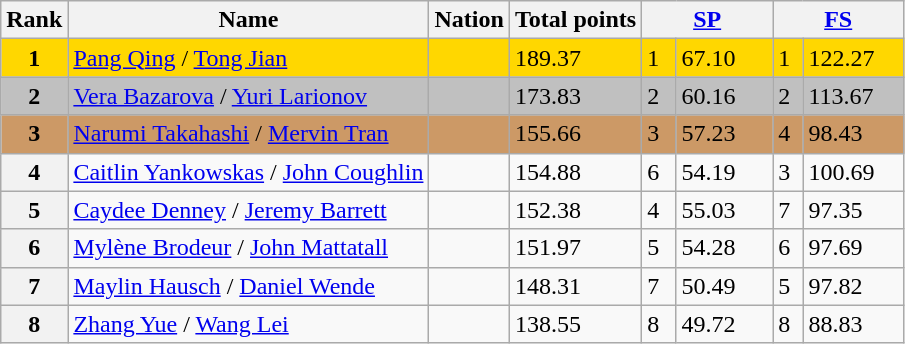<table class="wikitable sortable">
<tr>
<th>Rank</th>
<th>Name</th>
<th>Nation</th>
<th>Total points</th>
<th colspan="2" width="80px"><a href='#'>SP</a></th>
<th colspan="2" width="80px"><a href='#'>FS</a></th>
</tr>
<tr bgcolor="gold">
<td align="center"><strong>1</strong></td>
<td><a href='#'>Pang Qing</a> / <a href='#'>Tong Jian</a></td>
<td></td>
<td>189.37</td>
<td>1</td>
<td>67.10</td>
<td>1</td>
<td>122.27</td>
</tr>
<tr bgcolor="silver">
<td align="center"><strong>2</strong></td>
<td><a href='#'>Vera Bazarova</a> / <a href='#'>Yuri Larionov</a></td>
<td></td>
<td>173.83</td>
<td>2</td>
<td>60.16</td>
<td>2</td>
<td>113.67</td>
</tr>
<tr bgcolor="cc9966">
<td align="center"><strong>3</strong></td>
<td><a href='#'>Narumi Takahashi</a> / <a href='#'>Mervin Tran</a></td>
<td></td>
<td>155.66</td>
<td>3</td>
<td>57.23</td>
<td>4</td>
<td>98.43</td>
</tr>
<tr>
<th>4</th>
<td><a href='#'>Caitlin Yankowskas</a> / <a href='#'>John Coughlin</a></td>
<td></td>
<td>154.88</td>
<td>6</td>
<td>54.19</td>
<td>3</td>
<td>100.69</td>
</tr>
<tr>
<th>5</th>
<td><a href='#'>Caydee Denney</a> / <a href='#'>Jeremy Barrett</a></td>
<td></td>
<td>152.38</td>
<td>4</td>
<td>55.03</td>
<td>7</td>
<td>97.35</td>
</tr>
<tr>
<th>6</th>
<td><a href='#'>Mylène Brodeur</a> / <a href='#'>John Mattatall</a></td>
<td></td>
<td>151.97</td>
<td>5</td>
<td>54.28</td>
<td>6</td>
<td>97.69</td>
</tr>
<tr>
<th>7</th>
<td><a href='#'>Maylin Hausch</a> / <a href='#'>Daniel Wende</a></td>
<td></td>
<td>148.31</td>
<td>7</td>
<td>50.49</td>
<td>5</td>
<td>97.82</td>
</tr>
<tr>
<th>8</th>
<td><a href='#'>Zhang Yue</a> / <a href='#'>Wang Lei</a></td>
<td></td>
<td>138.55</td>
<td>8</td>
<td>49.72</td>
<td>8</td>
<td>88.83</td>
</tr>
</table>
